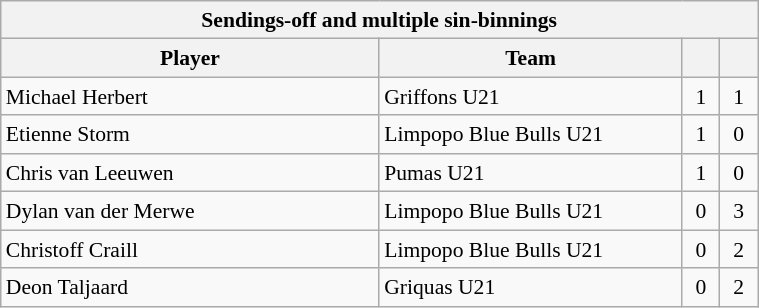<table class="wikitable collapsible sortable" style="text-align:center; line-height:130%; font-size:90%; width:40%;">
<tr>
<th colspan="100%">Sendings-off and multiple sin-binnings</th>
</tr>
<tr>
<th style="width:50%;">Player</th>
<th style="width:40%;">Team</th>
<th style="width:5%;"></th>
<th style="width:5%;"><br></th>
</tr>
<tr>
<td style="text-align:left;">Michael Herbert</td>
<td style="text-align:left;">Griffons U21</td>
<td>1</td>
<td>1</td>
</tr>
<tr>
<td style="text-align:left;">Etienne Storm</td>
<td style="text-align:left;">Limpopo Blue Bulls U21</td>
<td>1</td>
<td>0</td>
</tr>
<tr>
<td style="text-align:left;">Chris van Leeuwen</td>
<td style="text-align:left;">Pumas U21</td>
<td>1</td>
<td>0</td>
</tr>
<tr>
<td style="text-align:left;">Dylan van der Merwe</td>
<td style="text-align:left;">Limpopo Blue Bulls U21</td>
<td>0</td>
<td>3</td>
</tr>
<tr>
<td style="text-align:left;">Christoff Craill</td>
<td style="text-align:left;">Limpopo Blue Bulls U21</td>
<td>0</td>
<td>2</td>
</tr>
<tr>
<td style="text-align:left;">Deon Taljaard</td>
<td style="text-align:left;">Griquas U21</td>
<td>0</td>
<td>2</td>
</tr>
</table>
